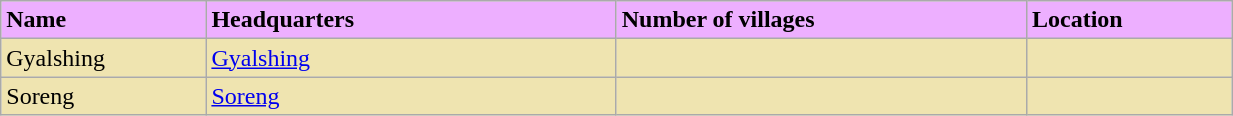<table class="wikitable sortable" width=65% style="border:1px solid black">
<tr bgcolor=#EDAFFF>
<td width="10%"><strong>Name</strong></td>
<td width="20%"><strong>Headquarters</strong></td>
<td width="20%"><strong>Number of villages</strong></td>
<td width="10%"><strong>Location</strong></td>
</tr>
<tr bgcolor=#EFE4B0>
<td>Gyalshing</td>
<td><a href='#'>Gyalshing</a></td>
<td></td>
<td></td>
</tr>
<tr bgcolor=#EFE4B0>
<td>Soreng</td>
<td><a href='#'>Soreng</a></td>
<td></td>
<td></td>
</tr>
</table>
